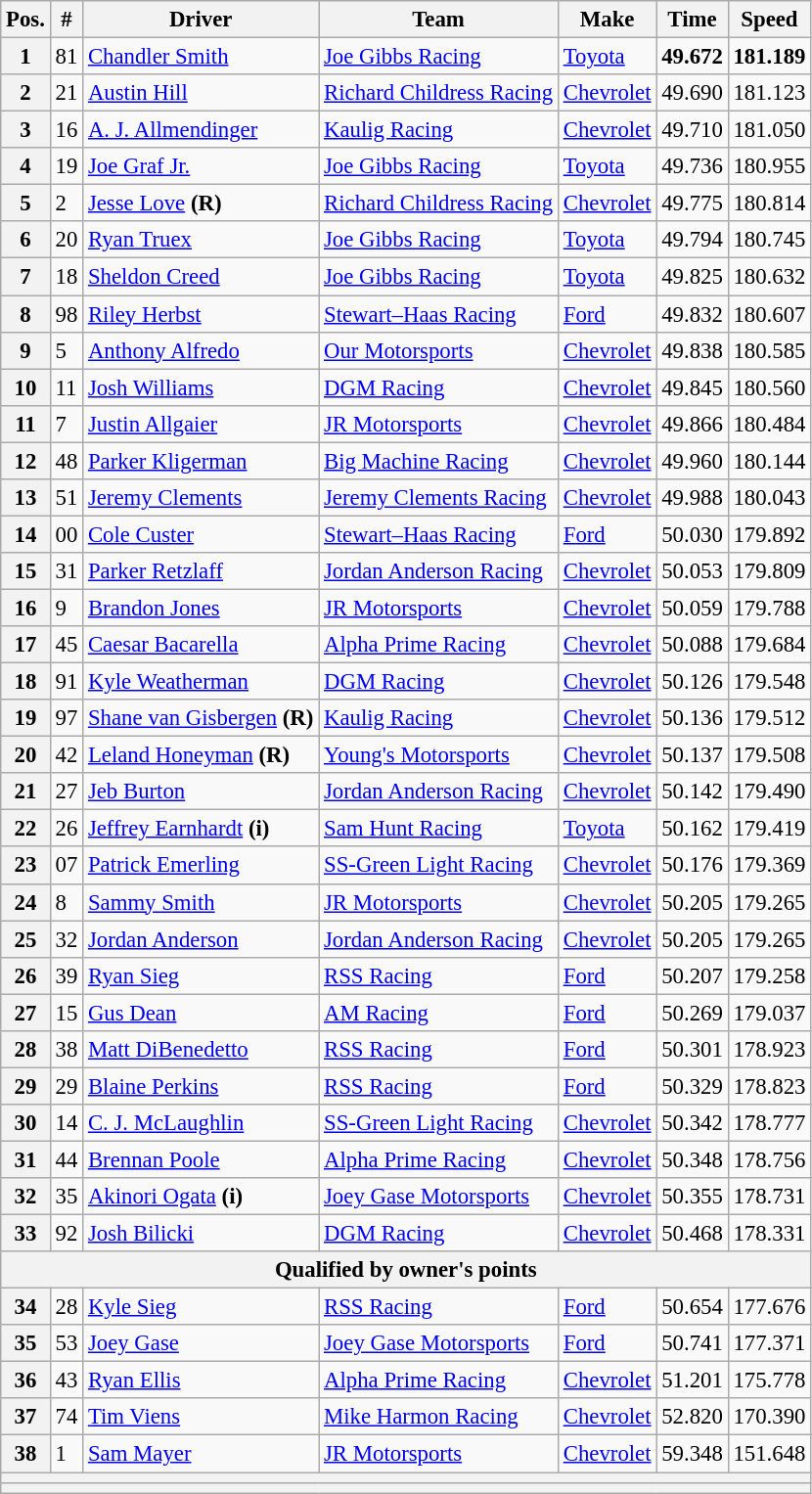<table class="wikitable" style="font-size:95%">
<tr>
<th>Pos.</th>
<th>#</th>
<th>Driver</th>
<th>Team</th>
<th>Make</th>
<th>Time</th>
<th>Speed</th>
</tr>
<tr>
<th>1</th>
<td>81</td>
<td><a href='#'>Chandler Smith</a></td>
<td><a href='#'>Joe Gibbs Racing</a></td>
<td><a href='#'>Toyota</a></td>
<td><strong>49.672</strong></td>
<td><strong>181.189</strong></td>
</tr>
<tr>
<th>2</th>
<td>21</td>
<td><a href='#'>Austin Hill</a></td>
<td><a href='#'>Richard Childress Racing</a></td>
<td><a href='#'>Chevrolet</a></td>
<td>49.690</td>
<td>181.123</td>
</tr>
<tr>
<th>3</th>
<td>16</td>
<td><a href='#'>A. J. Allmendinger</a></td>
<td><a href='#'>Kaulig Racing</a></td>
<td><a href='#'>Chevrolet</a></td>
<td>49.710</td>
<td>181.050</td>
</tr>
<tr>
<th>4</th>
<td>19</td>
<td><a href='#'>Joe Graf Jr.</a></td>
<td><a href='#'>Joe Gibbs Racing</a></td>
<td><a href='#'>Toyota</a></td>
<td>49.736</td>
<td>180.955</td>
</tr>
<tr>
<th>5</th>
<td>2</td>
<td><a href='#'>Jesse Love</a> <strong>(R)</strong></td>
<td><a href='#'>Richard Childress Racing</a></td>
<td><a href='#'>Chevrolet</a></td>
<td>49.775</td>
<td>180.814</td>
</tr>
<tr>
<th>6</th>
<td>20</td>
<td><a href='#'>Ryan Truex</a></td>
<td><a href='#'>Joe Gibbs Racing</a></td>
<td><a href='#'>Toyota</a></td>
<td>49.794</td>
<td>180.745</td>
</tr>
<tr>
<th>7</th>
<td>18</td>
<td><a href='#'>Sheldon Creed</a></td>
<td><a href='#'>Joe Gibbs Racing</a></td>
<td><a href='#'>Toyota</a></td>
<td>49.825</td>
<td>180.632</td>
</tr>
<tr>
<th>8</th>
<td>98</td>
<td><a href='#'>Riley Herbst</a></td>
<td><a href='#'>Stewart–Haas Racing</a></td>
<td><a href='#'>Ford</a></td>
<td>49.832</td>
<td>180.607</td>
</tr>
<tr>
<th>9</th>
<td>5</td>
<td><a href='#'>Anthony Alfredo</a></td>
<td><a href='#'>Our Motorsports</a></td>
<td><a href='#'>Chevrolet</a></td>
<td>49.838</td>
<td>180.585</td>
</tr>
<tr>
<th>10</th>
<td>11</td>
<td><a href='#'>Josh Williams</a></td>
<td><a href='#'>DGM Racing</a></td>
<td><a href='#'>Chevrolet</a></td>
<td>49.845</td>
<td>180.560</td>
</tr>
<tr>
<th>11</th>
<td>7</td>
<td><a href='#'>Justin Allgaier</a></td>
<td><a href='#'>JR Motorsports</a></td>
<td><a href='#'>Chevrolet</a></td>
<td>49.866</td>
<td>180.484</td>
</tr>
<tr>
<th>12</th>
<td>48</td>
<td><a href='#'>Parker Kligerman</a></td>
<td><a href='#'>Big Machine Racing</a></td>
<td><a href='#'>Chevrolet</a></td>
<td>49.960</td>
<td>180.144</td>
</tr>
<tr>
<th>13</th>
<td>51</td>
<td><a href='#'>Jeremy Clements</a></td>
<td><a href='#'>Jeremy Clements Racing</a></td>
<td><a href='#'>Chevrolet</a></td>
<td>49.988</td>
<td>180.043</td>
</tr>
<tr>
<th>14</th>
<td>00</td>
<td><a href='#'>Cole Custer</a></td>
<td><a href='#'>Stewart–Haas Racing</a></td>
<td><a href='#'>Ford</a></td>
<td>50.030</td>
<td>179.892</td>
</tr>
<tr>
<th>15</th>
<td>31</td>
<td><a href='#'>Parker Retzlaff</a></td>
<td><a href='#'>Jordan Anderson Racing</a></td>
<td><a href='#'>Chevrolet</a></td>
<td>50.053</td>
<td>179.809</td>
</tr>
<tr>
<th>16</th>
<td>9</td>
<td><a href='#'>Brandon Jones</a></td>
<td><a href='#'>JR Motorsports</a></td>
<td><a href='#'>Chevrolet</a></td>
<td>50.059</td>
<td>179.788</td>
</tr>
<tr>
<th>17</th>
<td>45</td>
<td><a href='#'>Caesar Bacarella</a></td>
<td><a href='#'>Alpha Prime Racing</a></td>
<td><a href='#'>Chevrolet</a></td>
<td>50.088</td>
<td>179.684</td>
</tr>
<tr>
<th>18</th>
<td>91</td>
<td><a href='#'>Kyle Weatherman</a></td>
<td><a href='#'>DGM Racing</a></td>
<td><a href='#'>Chevrolet</a></td>
<td>50.126</td>
<td>179.548</td>
</tr>
<tr>
<th>19</th>
<td>97</td>
<td><a href='#'>Shane van Gisbergen</a> <strong>(R)</strong></td>
<td><a href='#'>Kaulig Racing</a></td>
<td><a href='#'>Chevrolet</a></td>
<td>50.136</td>
<td>179.512</td>
</tr>
<tr>
<th>20</th>
<td>42</td>
<td><a href='#'>Leland Honeyman</a> <strong>(R)</strong></td>
<td><a href='#'>Young's Motorsports</a></td>
<td><a href='#'>Chevrolet</a></td>
<td>50.137</td>
<td>179.508</td>
</tr>
<tr>
<th>21</th>
<td>27</td>
<td><a href='#'>Jeb Burton</a></td>
<td><a href='#'>Jordan Anderson Racing</a></td>
<td><a href='#'>Chevrolet</a></td>
<td>50.142</td>
<td>179.490</td>
</tr>
<tr>
<th>22</th>
<td>26</td>
<td><a href='#'>Jeffrey Earnhardt</a> <strong>(i)</strong></td>
<td><a href='#'>Sam Hunt Racing</a></td>
<td><a href='#'>Toyota</a></td>
<td>50.162</td>
<td>179.419</td>
</tr>
<tr>
<th>23</th>
<td>07</td>
<td><a href='#'>Patrick Emerling</a></td>
<td><a href='#'>SS-Green Light Racing</a></td>
<td><a href='#'>Chevrolet</a></td>
<td>50.176</td>
<td>179.369</td>
</tr>
<tr>
<th>24</th>
<td>8</td>
<td><a href='#'>Sammy Smith</a></td>
<td><a href='#'>JR Motorsports</a></td>
<td><a href='#'>Chevrolet</a></td>
<td>50.205</td>
<td>179.265</td>
</tr>
<tr>
<th>25</th>
<td>32</td>
<td><a href='#'>Jordan Anderson</a></td>
<td><a href='#'>Jordan Anderson Racing</a></td>
<td><a href='#'>Chevrolet</a></td>
<td>50.205</td>
<td>179.265</td>
</tr>
<tr>
<th>26</th>
<td>39</td>
<td><a href='#'>Ryan Sieg</a></td>
<td><a href='#'>RSS Racing</a></td>
<td><a href='#'>Ford</a></td>
<td>50.207</td>
<td>179.258</td>
</tr>
<tr>
<th>27</th>
<td>15</td>
<td><a href='#'>Gus Dean</a></td>
<td><a href='#'>AM Racing</a></td>
<td><a href='#'>Ford</a></td>
<td>50.269</td>
<td>179.037</td>
</tr>
<tr>
<th>28</th>
<td>38</td>
<td><a href='#'>Matt DiBenedetto</a></td>
<td><a href='#'>RSS Racing</a></td>
<td><a href='#'>Ford</a></td>
<td>50.301</td>
<td>178.923</td>
</tr>
<tr>
<th>29</th>
<td>29</td>
<td><a href='#'>Blaine Perkins</a></td>
<td><a href='#'>RSS Racing</a></td>
<td><a href='#'>Ford</a></td>
<td>50.329</td>
<td>178.823</td>
</tr>
<tr>
<th>30</th>
<td>14</td>
<td><a href='#'>C. J. McLaughlin</a></td>
<td><a href='#'>SS-Green Light Racing</a></td>
<td><a href='#'>Chevrolet</a></td>
<td>50.342</td>
<td>178.777</td>
</tr>
<tr>
<th>31</th>
<td>44</td>
<td><a href='#'>Brennan Poole</a></td>
<td><a href='#'>Alpha Prime Racing</a></td>
<td><a href='#'>Chevrolet</a></td>
<td>50.348</td>
<td>178.756</td>
</tr>
<tr>
<th>32</th>
<td>35</td>
<td><a href='#'>Akinori Ogata</a> <strong>(i)</strong></td>
<td><a href='#'>Joey Gase Motorsports</a></td>
<td><a href='#'>Chevrolet</a></td>
<td>50.355</td>
<td>178.731</td>
</tr>
<tr>
<th>33</th>
<td>92</td>
<td><a href='#'>Josh Bilicki</a></td>
<td><a href='#'>DGM Racing</a></td>
<td><a href='#'>Chevrolet</a></td>
<td>50.468</td>
<td>178.331</td>
</tr>
<tr>
<th colspan="7">Qualified by owner's points</th>
</tr>
<tr>
<th>34</th>
<td>28</td>
<td><a href='#'>Kyle Sieg</a></td>
<td><a href='#'>RSS Racing</a></td>
<td><a href='#'>Ford</a></td>
<td>50.654</td>
<td>177.676</td>
</tr>
<tr>
<th>35</th>
<td>53</td>
<td><a href='#'>Joey Gase</a></td>
<td><a href='#'>Joey Gase Motorsports</a></td>
<td><a href='#'>Ford</a></td>
<td>50.741</td>
<td>177.371</td>
</tr>
<tr>
<th>36</th>
<td>43</td>
<td><a href='#'>Ryan Ellis</a></td>
<td><a href='#'>Alpha Prime Racing</a></td>
<td><a href='#'>Chevrolet</a></td>
<td>51.201</td>
<td>175.778</td>
</tr>
<tr>
<th>37</th>
<td>74</td>
<td><a href='#'>Tim Viens</a></td>
<td><a href='#'>Mike Harmon Racing</a></td>
<td><a href='#'>Chevrolet</a></td>
<td>52.820</td>
<td>170.390</td>
</tr>
<tr>
<th>38</th>
<td>1</td>
<td><a href='#'>Sam Mayer</a></td>
<td><a href='#'>JR Motorsports</a></td>
<td><a href='#'>Chevrolet</a></td>
<td>59.348</td>
<td>151.648</td>
</tr>
<tr>
<th colspan="7"></th>
</tr>
<tr>
<th colspan="7"></th>
</tr>
</table>
